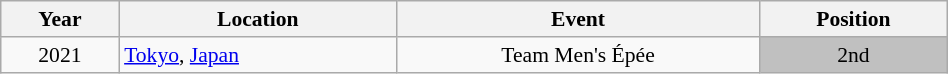<table class="wikitable" width="50%" style="font-size:90%; text-align:center;">
<tr>
<th>Year</th>
<th>Location</th>
<th>Event</th>
<th>Position</th>
</tr>
<tr>
<td>2021</td>
<td rowspan="1" align="left"> <a href='#'>Tokyo</a>, <a href='#'>Japan</a></td>
<td>Team Men's Épée</td>
<td bgcolor="silver">2nd</td>
</tr>
</table>
